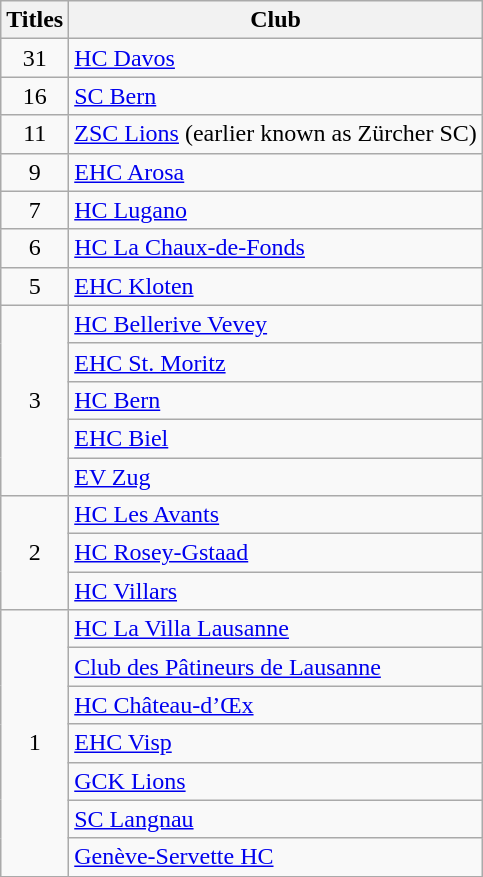<table class="wikitable">
<tr>
<th>Titles</th>
<th>Club</th>
</tr>
<tr>
<td style="text-align:center;">31</td>
<td><a href='#'>HC Davos</a></td>
</tr>
<tr>
<td style="text-align:center;">16</td>
<td><a href='#'>SC Bern</a></td>
</tr>
<tr>
<td style="text-align:center;">11</td>
<td><a href='#'>ZSC Lions</a> (earlier known as Zürcher SC)</td>
</tr>
<tr>
<td style="text-align:center;">9</td>
<td><a href='#'>EHC Arosa</a></td>
</tr>
<tr>
<td style="text-align:center;">7</td>
<td><a href='#'>HC Lugano</a></td>
</tr>
<tr>
<td style="text-align:center;">6</td>
<td><a href='#'>HC La Chaux-de-Fonds</a></td>
</tr>
<tr>
<td style="text-align:center;">5</td>
<td><a href='#'>EHC Kloten</a></td>
</tr>
<tr>
<td style="text-align:center;" rowspan="5">3</td>
<td><a href='#'>HC Bellerive Vevey</a></td>
</tr>
<tr>
<td><a href='#'>EHC St. Moritz</a></td>
</tr>
<tr>
<td><a href='#'>HC Bern</a></td>
</tr>
<tr>
<td><a href='#'>EHC Biel</a></td>
</tr>
<tr>
<td><a href='#'>EV Zug</a></td>
</tr>
<tr>
<td style="text-align:center;" rowspan="3">2</td>
<td><a href='#'>HC Les Avants</a></td>
</tr>
<tr>
<td><a href='#'>HC Rosey-Gstaad</a></td>
</tr>
<tr>
<td><a href='#'>HC Villars</a></td>
</tr>
<tr>
<td style="text-align:center;"rowspan="7">1</td>
<td><a href='#'>HC La Villa Lausanne</a></td>
</tr>
<tr>
<td><a href='#'>Club des Pâtineurs de Lausanne</a></td>
</tr>
<tr>
<td><a href='#'>HC Château-d’Œx</a></td>
</tr>
<tr>
<td><a href='#'>EHC Visp</a></td>
</tr>
<tr>
<td><a href='#'>GCK Lions</a></td>
</tr>
<tr>
<td><a href='#'>SC Langnau</a></td>
</tr>
<tr>
<td><a href='#'>Genève-Servette HC</a></td>
</tr>
</table>
